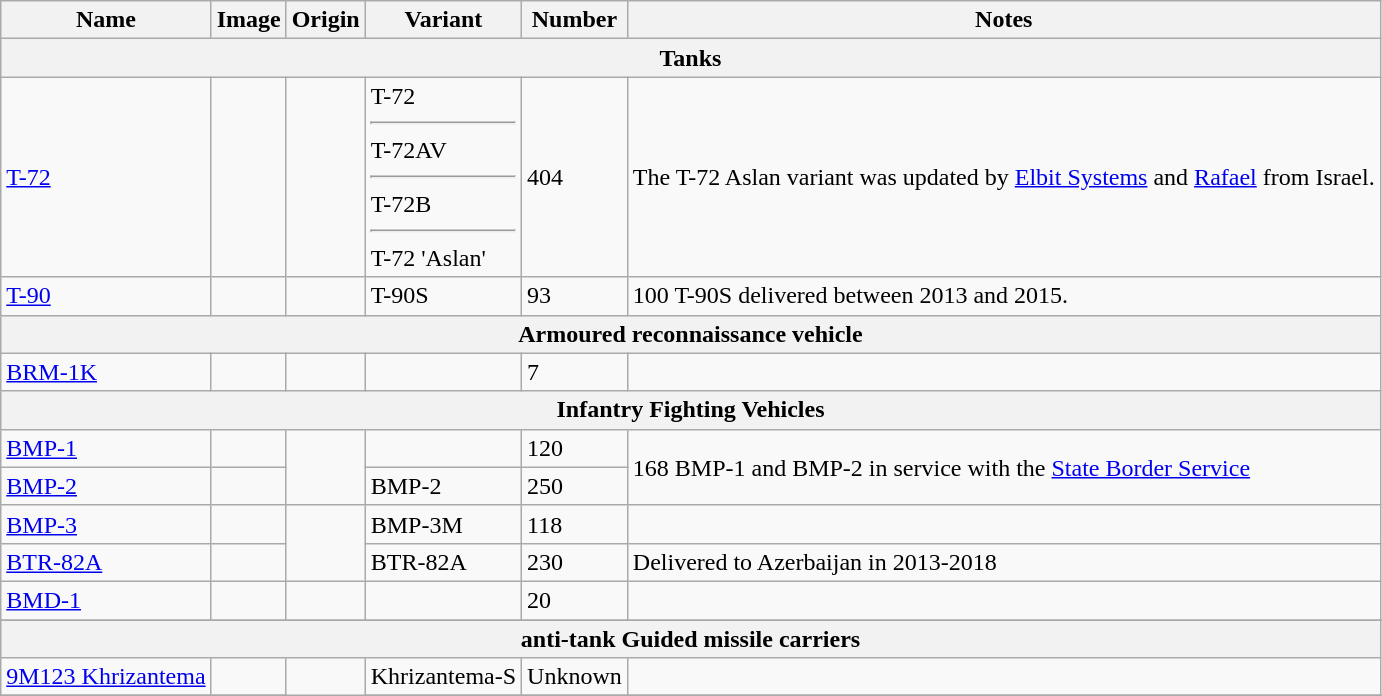<table class="wikitable">
<tr>
<th>Name</th>
<th>Image</th>
<th>Origin</th>
<th>Variant</th>
<th>Number</th>
<th>Notes</th>
</tr>
<tr>
<th colspan="6">Tanks</th>
</tr>
<tr>
<td><a href='#'>T-72</a></td>
<td></td>
<td><br></td>
<td>T-72 <hr>T-72AV<hr> T-72B <hr>T-72 'Aslan'</td>
<td>404</td>
<td>The T-72 Aslan variant was updated by <a href='#'>Elbit Systems</a> and <a href='#'>Rafael</a> from Israel.</td>
</tr>
<tr>
<td><a href='#'>T-90</a></td>
<td></td>
<td></td>
<td>T-90S</td>
<td>93</td>
<td>100 T-90S delivered between 2013 and 2015.</td>
</tr>
<tr>
<th colspan="6">Armoured reconnaissance vehicle</th>
</tr>
<tr>
<td><a href='#'>BRM-1K</a></td>
<td></td>
<td></td>
<td></td>
<td>7</td>
<td></td>
</tr>
<tr>
<th colspan="6">Infantry Fighting Vehicles</th>
</tr>
<tr>
<td><a href='#'>BMP-1</a></td>
<td></td>
<td rowspan="2"></td>
<td></td>
<td>120</td>
<td rowspan="2">168 BMP-1 and BMP-2 in service with the <a href='#'>State Border Service</a></td>
</tr>
<tr>
<td><a href='#'>BMP-2</a></td>
<td></td>
<td>BMP-2</td>
<td>250</td>
</tr>
<tr>
<td><a href='#'>BMP-3</a></td>
<td></td>
<td rowspan="2"></td>
<td>BMP-3M</td>
<td>118</td>
<td></td>
</tr>
<tr>
<td><a href='#'>BTR-82A</a></td>
<td></td>
<td>BTR-82A</td>
<td>230</td>
<td>Delivered to Azerbaijan in 2013-2018</td>
</tr>
<tr>
<td><a href='#'>BMD-1</a></td>
<td></td>
<td></td>
<td></td>
<td>20</td>
<td></td>
</tr>
<tr>
</tr>
<tr>
<th colspan="6">anti-tank Guided missile carriers</th>
</tr>
<tr>
<td><a href='#'>9M123 Khrizantema</a></td>
<td></td>
<td rowspan="2"></td>
<td>Khrizantema-S</td>
<td>Unknown</td>
<td></td>
</tr>
<tr>
</tr>
</table>
